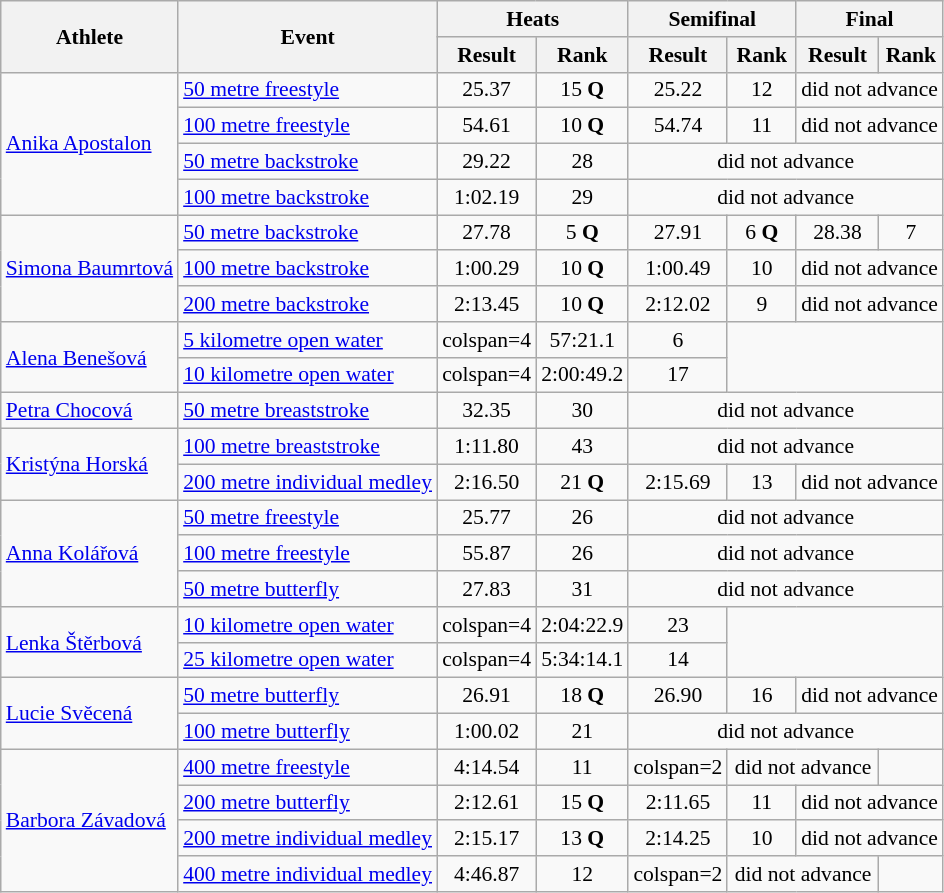<table class="wikitable" border="1" style="font-size:90%; text-align:center">
<tr>
<th rowspan="2">Athlete</th>
<th rowspan="2">Event</th>
<th colspan="2">Heats</th>
<th colspan="2">Semifinal</th>
<th colspan="2">Final</th>
</tr>
<tr>
<th>Result</th>
<th>Rank</th>
<th>Result</th>
<th>Rank</th>
<th>Result</th>
<th>Rank</th>
</tr>
<tr>
<td rowspan="4" align="left"><a href='#'>Anika Apostalon</a></td>
<td align="left"><a href='#'>50 metre freestyle</a></td>
<td>25.37</td>
<td>15 <strong>Q</strong></td>
<td>25.22</td>
<td>12</td>
<td colspan=2>did not advance</td>
</tr>
<tr>
<td align="left"><a href='#'>100 metre freestyle</a></td>
<td>54.61</td>
<td>10 <strong>Q</strong></td>
<td>54.74</td>
<td>11</td>
<td colspan=2>did not advance</td>
</tr>
<tr>
<td align="left"><a href='#'>50 metre backstroke</a></td>
<td>29.22</td>
<td>28</td>
<td colspan=4>did not advance</td>
</tr>
<tr>
<td align="left"><a href='#'>100 metre backstroke</a></td>
<td>1:02.19</td>
<td>29</td>
<td colspan=4>did not advance</td>
</tr>
<tr>
<td rowspan="3" align="left"><a href='#'>Simona Baumrtová</a></td>
<td align="left"><a href='#'>50 metre backstroke</a></td>
<td>27.78</td>
<td>5 <strong>Q</strong></td>
<td>27.91</td>
<td>6 <strong>Q</strong></td>
<td>28.38</td>
<td>7</td>
</tr>
<tr>
<td align="left"><a href='#'>100 metre backstroke</a></td>
<td>1:00.29</td>
<td>10 <strong>Q</strong></td>
<td>1:00.49</td>
<td>10</td>
<td colspan=2>did not advance</td>
</tr>
<tr>
<td align="left"><a href='#'>200 metre backstroke</a></td>
<td>2:13.45</td>
<td>10 <strong>Q</strong></td>
<td>2:12.02</td>
<td>9</td>
<td colspan=2>did not advance</td>
</tr>
<tr>
<td rowspan="2" align="left"><a href='#'>Alena Benešová</a></td>
<td align="left"><a href='#'>5 kilometre open water</a></td>
<td>colspan=4</td>
<td>57:21.1</td>
<td>6</td>
</tr>
<tr>
<td align="left"><a href='#'>10 kilometre open water</a></td>
<td>colspan=4</td>
<td>2:00:49.2</td>
<td>17</td>
</tr>
<tr>
<td align="left"><a href='#'>Petra Chocová</a></td>
<td align="left"><a href='#'>50 metre breaststroke</a></td>
<td>32.35</td>
<td>30</td>
<td colspan=4>did not advance</td>
</tr>
<tr>
<td rowspan="2" align="left"><a href='#'>Kristýna Horská</a></td>
<td align="left"><a href='#'>100 metre breaststroke</a></td>
<td>1:11.80</td>
<td>43</td>
<td colspan=4>did not advance</td>
</tr>
<tr>
<td align="left"><a href='#'>200 metre individual medley</a></td>
<td>2:16.50</td>
<td>21 <strong>Q</strong></td>
<td>2:15.69</td>
<td>13</td>
<td colspan=2>did not advance</td>
</tr>
<tr>
<td rowspan="3" align="left"><a href='#'>Anna Kolářová</a></td>
<td align="left"><a href='#'>50 metre freestyle</a></td>
<td>25.77</td>
<td>26</td>
<td colspan=4>did not advance</td>
</tr>
<tr>
<td align="left"><a href='#'>100 metre freestyle</a></td>
<td>55.87</td>
<td>26</td>
<td colspan=4>did not advance</td>
</tr>
<tr>
<td align="left"><a href='#'>50 metre butterfly</a></td>
<td>27.83</td>
<td>31</td>
<td colspan=4>did not advance</td>
</tr>
<tr>
<td rowspan="2" align="left"><a href='#'>Lenka Štěrbová</a></td>
<td align="left"><a href='#'>10 kilometre open water</a></td>
<td>colspan=4</td>
<td>2:04:22.9</td>
<td>23</td>
</tr>
<tr>
<td align="left"><a href='#'>25 kilometre open water</a></td>
<td>colspan=4</td>
<td>5:34:14.1</td>
<td>14</td>
</tr>
<tr>
<td rowspan="2" align="left"><a href='#'>Lucie Svěcená</a></td>
<td align="left"><a href='#'>50 metre butterfly</a></td>
<td>26.91</td>
<td>18 <strong>Q</strong></td>
<td>26.90</td>
<td>16</td>
<td colspan=2>did not advance</td>
</tr>
<tr>
<td align="left"><a href='#'>100 metre butterfly</a></td>
<td>1:00.02</td>
<td>21</td>
<td colspan=4>did not advance</td>
</tr>
<tr>
<td rowspan="4" align="left"><a href='#'>Barbora Závadová</a></td>
<td align="left"><a href='#'>400 metre freestyle</a></td>
<td>4:14.54</td>
<td>11</td>
<td>colspan=2</td>
<td colspan=2>did not advance</td>
</tr>
<tr>
<td align="left"><a href='#'>200 metre butterfly</a></td>
<td>2:12.61</td>
<td>15 <strong>Q</strong></td>
<td>2:11.65</td>
<td>11</td>
<td colspan=2>did not advance</td>
</tr>
<tr>
<td align="left"><a href='#'>200 metre individual medley</a></td>
<td>2:15.17</td>
<td>13 <strong>Q</strong></td>
<td>2:14.25</td>
<td>10</td>
<td colspan=2>did not advance</td>
</tr>
<tr>
<td align="left"><a href='#'>400 metre individual medley</a></td>
<td>4:46.87</td>
<td>12</td>
<td>colspan=2</td>
<td colspan=2>did not advance</td>
</tr>
</table>
